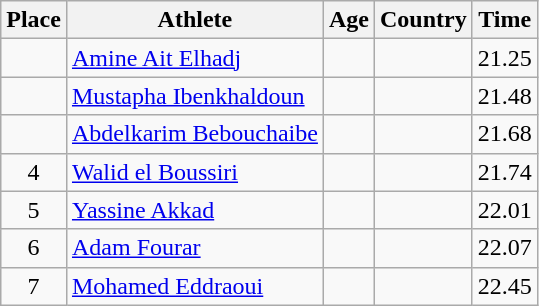<table class="wikitable mw-datatable sortable">
<tr>
<th>Place</th>
<th>Athlete</th>
<th>Age</th>
<th>Country</th>
<th>Time</th>
</tr>
<tr>
<td align=center></td>
<td><a href='#'>Amine Ait Elhadj</a></td>
<td></td>
<td></td>
<td>21.25</td>
</tr>
<tr>
<td align=center></td>
<td><a href='#'>Mustapha Ibenkhaldoun</a></td>
<td></td>
<td></td>
<td>21.48</td>
</tr>
<tr>
<td align=center></td>
<td><a href='#'>Abdelkarim Bebouchaibe</a></td>
<td></td>
<td></td>
<td>21.68</td>
</tr>
<tr>
<td align=center>4</td>
<td><a href='#'>Walid el Boussiri</a></td>
<td></td>
<td></td>
<td>21.74</td>
</tr>
<tr>
<td align=center>5</td>
<td><a href='#'>Yassine Akkad</a></td>
<td></td>
<td></td>
<td>22.01</td>
</tr>
<tr>
<td align=center>6</td>
<td><a href='#'>Adam Fourar</a></td>
<td></td>
<td></td>
<td>22.07</td>
</tr>
<tr>
<td align=center>7</td>
<td><a href='#'>Mohamed Eddraoui</a></td>
<td></td>
<td></td>
<td>22.45</td>
</tr>
</table>
